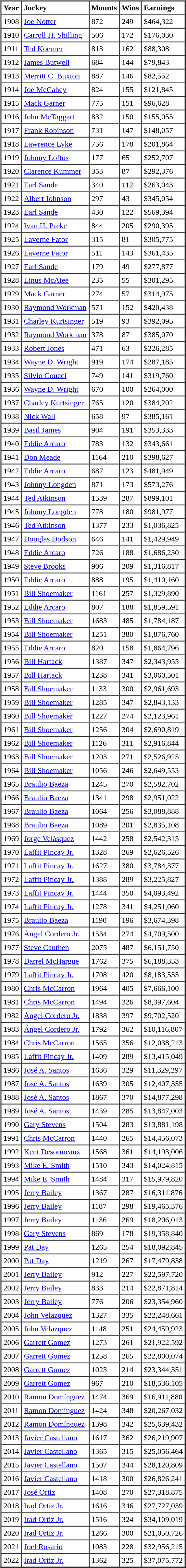<table cellspacing="0" cellpadding="4" border="2">
<tr>
<td><strong>Year</strong></td>
<td><strong>Jockey</strong></td>
<td><strong>Mounts</strong></td>
<td><strong>Wins</strong></td>
<td><strong>Earnings</strong></td>
</tr>
<tr>
<td>1908</td>
<td><a href='#'>Joe Notter</a></td>
<td>872</td>
<td>249</td>
<td>$464,322</td>
</tr>
<tr>
<td>1910</td>
<td><a href='#'>Carroll H. Shilling</a></td>
<td>506</td>
<td>172</td>
<td>$176,030</td>
</tr>
<tr>
<td>1911</td>
<td><a href='#'>Ted Koerner</a></td>
<td>813</td>
<td>162</td>
<td>$88,308</td>
</tr>
<tr>
<td>1912</td>
<td><a href='#'>James Butwell</a></td>
<td>684</td>
<td>144</td>
<td>$79,843</td>
</tr>
<tr>
<td>1913</td>
<td><a href='#'>Merritt C. Buxton</a></td>
<td>887</td>
<td>146</td>
<td>$82,552</td>
</tr>
<tr>
<td>1914</td>
<td><a href='#'>Joe McCahey</a></td>
<td>824</td>
<td>155</td>
<td>$121,845</td>
</tr>
<tr>
<td>1915</td>
<td><a href='#'>Mack Garner</a></td>
<td>775</td>
<td>151</td>
<td>$96,628</td>
</tr>
<tr>
<td>1916</td>
<td><a href='#'>John McTaggart</a></td>
<td>832</td>
<td>150</td>
<td>$155,055</td>
</tr>
<tr>
<td>1917</td>
<td><a href='#'>Frank Robinson</a></td>
<td>731</td>
<td>147</td>
<td>$148,057</td>
</tr>
<tr>
<td>1918</td>
<td><a href='#'>Lawrence Lyke</a></td>
<td>756</td>
<td>178</td>
<td>$201,864</td>
</tr>
<tr>
<td>1919</td>
<td><a href='#'>Johnny Loftus</a></td>
<td>177</td>
<td>65</td>
<td>$252,707</td>
</tr>
<tr>
<td>1920</td>
<td><a href='#'>Clarence Kummer</a></td>
<td>353</td>
<td>87</td>
<td>$292,376</td>
</tr>
<tr>
<td>1921</td>
<td><a href='#'>Earl Sande</a></td>
<td>340</td>
<td>112</td>
<td>$263,043</td>
</tr>
<tr>
<td>1922</td>
<td><a href='#'>Albert Johnson</a></td>
<td>297</td>
<td>43</td>
<td>$345,054</td>
</tr>
<tr>
<td>1923</td>
<td><a href='#'>Earl Sande</a></td>
<td>430</td>
<td>122</td>
<td>$569,394</td>
</tr>
<tr>
<td>1924</td>
<td><a href='#'>Ivan H. Parke</a></td>
<td>844</td>
<td>205</td>
<td>$290,395</td>
</tr>
<tr>
<td>1925</td>
<td><a href='#'>Laverne Fator</a></td>
<td>315</td>
<td>81</td>
<td>$305,775</td>
</tr>
<tr>
<td>1926</td>
<td><a href='#'>Laverne Fator</a></td>
<td>511</td>
<td>143</td>
<td>$361,435</td>
</tr>
<tr>
<td>1927</td>
<td><a href='#'>Earl Sande</a></td>
<td>179</td>
<td>49</td>
<td>$277,877</td>
</tr>
<tr>
<td>1928</td>
<td><a href='#'>Linus McAtee</a></td>
<td>235</td>
<td>55</td>
<td>$301,295</td>
</tr>
<tr>
<td>1929</td>
<td><a href='#'>Mack Garner</a></td>
<td>274</td>
<td>57</td>
<td>$314,975</td>
</tr>
<tr>
<td>1930</td>
<td><a href='#'>Raymond Workman</a></td>
<td>571</td>
<td>152</td>
<td>$420,438</td>
</tr>
<tr>
<td>1931</td>
<td><a href='#'>Charley Kurtsinger</a></td>
<td>519</td>
<td>93</td>
<td>$392,095</td>
</tr>
<tr>
<td>1932</td>
<td><a href='#'>Raymond Workman</a></td>
<td>378</td>
<td>87</td>
<td>$385,070</td>
</tr>
<tr>
<td>1933</td>
<td><a href='#'>Robert Jones</a></td>
<td>471</td>
<td>63</td>
<td>$226,285</td>
</tr>
<tr>
<td>1934</td>
<td><a href='#'>Wayne D. Wright</a></td>
<td>919</td>
<td>174</td>
<td>$287,185</td>
</tr>
<tr>
<td>1935</td>
<td><a href='#'>Silvio Coucci</a></td>
<td>749</td>
<td>141</td>
<td>$319,760</td>
</tr>
<tr>
<td>1936</td>
<td><a href='#'>Wayne D. Wright</a></td>
<td>670</td>
<td>100</td>
<td>$264,000</td>
</tr>
<tr>
<td>1937</td>
<td><a href='#'>Charley Kurtsinger</a></td>
<td>765</td>
<td>120</td>
<td>$384,202</td>
</tr>
<tr>
<td>1938</td>
<td><a href='#'>Nick Wall</a></td>
<td>658</td>
<td>97</td>
<td>$385,161</td>
</tr>
<tr>
<td>1939</td>
<td><a href='#'>Basil James</a></td>
<td>904</td>
<td>191</td>
<td>$353,333</td>
</tr>
<tr>
<td>1940</td>
<td><a href='#'>Eddie Arcaro</a></td>
<td>783</td>
<td>132</td>
<td>$343,661</td>
</tr>
<tr>
<td>1941</td>
<td><a href='#'>Don Meade</a></td>
<td>1164</td>
<td>210</td>
<td>$398,627</td>
</tr>
<tr>
<td>1942</td>
<td><a href='#'>Eddie Arcaro</a></td>
<td>687</td>
<td>123</td>
<td>$481,949</td>
</tr>
<tr>
<td>1943</td>
<td><a href='#'>Johnny Longden</a></td>
<td>871</td>
<td>173</td>
<td>$573,276</td>
</tr>
<tr>
<td>1944</td>
<td><a href='#'>Ted Atkinson</a></td>
<td>1539</td>
<td>287</td>
<td>$899,101</td>
</tr>
<tr>
<td>1945</td>
<td><a href='#'>Johnny Longden</a></td>
<td>778</td>
<td>180</td>
<td>$981,977</td>
</tr>
<tr>
<td>1946</td>
<td><a href='#'>Ted Atkinson</a></td>
<td>1377</td>
<td>233</td>
<td>$1,036,825</td>
</tr>
<tr>
<td>1947</td>
<td><a href='#'>Douglas Dodson</a></td>
<td>646</td>
<td>141</td>
<td>$1,429,949</td>
</tr>
<tr>
<td>1948</td>
<td><a href='#'>Eddie Arcaro</a></td>
<td>726</td>
<td>188</td>
<td>$1,686,230</td>
</tr>
<tr>
<td>1949</td>
<td><a href='#'>Steve Brooks</a></td>
<td>906</td>
<td>209</td>
<td>$1,316,817</td>
</tr>
<tr>
<td>1950</td>
<td><a href='#'>Eddie Arcaro</a></td>
<td>888</td>
<td>195</td>
<td>$1,410,160</td>
</tr>
<tr>
<td>1951</td>
<td><a href='#'>Bill Shoemaker</a></td>
<td>1161</td>
<td>257</td>
<td>$1,329,890</td>
</tr>
<tr>
<td>1952</td>
<td><a href='#'>Eddie Arcaro</a></td>
<td>807</td>
<td>188</td>
<td>$1,859,591</td>
</tr>
<tr>
<td>1953</td>
<td><a href='#'>Bill Shoemaker</a></td>
<td>1683</td>
<td>485</td>
<td>$1,784,187</td>
</tr>
<tr>
<td>1954</td>
<td><a href='#'>Bill Shoemaker</a></td>
<td>1251</td>
<td>380</td>
<td>$1,876,760</td>
</tr>
<tr>
<td>1955</td>
<td><a href='#'>Eddie Arcaro</a></td>
<td>820</td>
<td>158</td>
<td>$1,864,796</td>
</tr>
<tr>
<td>1956</td>
<td><a href='#'>Bill Hartack</a></td>
<td>1387</td>
<td>347</td>
<td>$2,343,955</td>
</tr>
<tr>
<td>1957</td>
<td><a href='#'>Bill Hartack</a></td>
<td>1238</td>
<td>341</td>
<td>$3,060,501</td>
</tr>
<tr>
<td>1958</td>
<td><a href='#'>Bill Shoemaker</a></td>
<td>1133</td>
<td>300</td>
<td>$2,961,693</td>
</tr>
<tr>
<td>1959</td>
<td><a href='#'>Bill Shoemaker</a></td>
<td>1285</td>
<td>347</td>
<td>$2,843,133</td>
</tr>
<tr>
<td>1960</td>
<td><a href='#'>Bill Shoemaker</a></td>
<td>1227</td>
<td>274</td>
<td>$2,123,961</td>
</tr>
<tr>
<td>1961</td>
<td><a href='#'>Bill Shoemaker</a></td>
<td>1256</td>
<td>304</td>
<td>$2,690,819</td>
</tr>
<tr>
<td>1962</td>
<td><a href='#'>Bill Shoemaker</a></td>
<td>1126</td>
<td>311</td>
<td>$2,916,844</td>
</tr>
<tr>
<td>1963</td>
<td><a href='#'>Bill Shoemaker</a></td>
<td>1203</td>
<td>271</td>
<td>$2,526,925</td>
</tr>
<tr>
<td>1964</td>
<td><a href='#'>Bill Shoemaker</a></td>
<td>1056</td>
<td>246</td>
<td>$2,649,553</td>
</tr>
<tr>
<td>1965</td>
<td><a href='#'>Braulio Baeza</a></td>
<td>1245</td>
<td>270</td>
<td>$2,582,702</td>
</tr>
<tr>
<td>1966</td>
<td><a href='#'>Braulio Baeza</a></td>
<td>1341</td>
<td>298</td>
<td>$2,951,022</td>
</tr>
<tr>
<td>1967</td>
<td><a href='#'>Braulio Baeza</a></td>
<td>1064</td>
<td>256</td>
<td>$3,088,888</td>
</tr>
<tr>
<td>1968</td>
<td><a href='#'>Braulio Baeza</a></td>
<td>1089</td>
<td>201</td>
<td>$2,835,108</td>
</tr>
<tr>
<td>1969</td>
<td><a href='#'>Jorge Velásquez</a></td>
<td>1442</td>
<td>258</td>
<td>$2,542,315</td>
</tr>
<tr>
<td>1970</td>
<td><a href='#'>Laffit Pincay Jr.</a></td>
<td>1328</td>
<td>269</td>
<td>$2,626,526</td>
</tr>
<tr>
<td>1971</td>
<td><a href='#'>Laffit Pincay Jr.</a></td>
<td>1627</td>
<td>380</td>
<td>$3,784,377</td>
</tr>
<tr>
<td>1972</td>
<td><a href='#'>Laffit Pincay Jr.</a></td>
<td>1388</td>
<td>289</td>
<td>$3,225,827</td>
</tr>
<tr>
<td>1973</td>
<td><a href='#'>Laffit Pincay Jr.</a></td>
<td>1444</td>
<td>350</td>
<td>$4,093,492</td>
</tr>
<tr>
<td>1974</td>
<td><a href='#'>Laffit Pincay Jr.</a></td>
<td>1278</td>
<td>341</td>
<td>$4,251,060</td>
</tr>
<tr>
<td>1975</td>
<td><a href='#'>Braulio Baeza</a></td>
<td>1190</td>
<td>196</td>
<td>$3,674,398</td>
</tr>
<tr>
<td>1976</td>
<td><a href='#'>Ángel Cordero Jr.</a></td>
<td>1534</td>
<td>274</td>
<td>$4,709,500</td>
</tr>
<tr>
<td>1977</td>
<td><a href='#'>Steve Cauthen</a></td>
<td>2075</td>
<td>487</td>
<td>$6,151,750</td>
</tr>
<tr>
<td>1978</td>
<td><a href='#'>Darrel McHargue</a></td>
<td>1762</td>
<td>375</td>
<td>$6,188,353</td>
</tr>
<tr>
<td>1979</td>
<td><a href='#'>Laffit Pincay Jr.</a></td>
<td>1708</td>
<td>420</td>
<td>$8,183,535</td>
</tr>
<tr>
<td>1980</td>
<td><a href='#'>Chris McCarron</a></td>
<td>1964</td>
<td>405</td>
<td>$7,666,100</td>
</tr>
<tr>
<td>1981</td>
<td><a href='#'>Chris McCarron</a></td>
<td>1494</td>
<td>326</td>
<td>$8,397,604</td>
</tr>
<tr>
<td>1982</td>
<td><a href='#'>Ángel Cordero Jr.</a></td>
<td>1838</td>
<td>397</td>
<td>$9,702,520</td>
</tr>
<tr>
<td>1983</td>
<td><a href='#'>Ángel Cordero Jr.</a></td>
<td>1792</td>
<td>362</td>
<td>$10,116,807</td>
</tr>
<tr>
<td>1984</td>
<td><a href='#'>Chris McCarron</a></td>
<td>1565</td>
<td>356</td>
<td>$12,038,213</td>
</tr>
<tr>
<td>1985</td>
<td><a href='#'>Laffit Pincay Jr.</a></td>
<td>1409</td>
<td>289</td>
<td>$13,415,049</td>
</tr>
<tr>
<td>1986</td>
<td><a href='#'>José A. Santos</a></td>
<td>1636</td>
<td>329</td>
<td>$11,329,297</td>
</tr>
<tr>
<td>1987</td>
<td><a href='#'>José A. Santos</a></td>
<td>1639</td>
<td>305</td>
<td>$12,407,355</td>
</tr>
<tr>
<td>1988</td>
<td><a href='#'>José A. Santos</a></td>
<td>1867</td>
<td>370</td>
<td>$14,877,298</td>
</tr>
<tr>
<td>1989</td>
<td><a href='#'>José A. Santos</a></td>
<td>1459</td>
<td>285</td>
<td>$13,847,003</td>
</tr>
<tr>
<td>1990</td>
<td><a href='#'>Gary Stevens</a></td>
<td>1504</td>
<td>283</td>
<td>$13,881,198</td>
</tr>
<tr>
<td>1991</td>
<td><a href='#'>Chris McCarron</a></td>
<td>1440</td>
<td>265</td>
<td>$14,456,073</td>
</tr>
<tr>
<td>1992</td>
<td><a href='#'>Kent Desormeaux</a></td>
<td>1568</td>
<td>361</td>
<td>$14,193,006</td>
</tr>
<tr>
<td>1993</td>
<td><a href='#'>Mike E. Smith</a></td>
<td>1510</td>
<td>343</td>
<td>$14,024,815</td>
</tr>
<tr>
<td>1994</td>
<td><a href='#'>Mike E. Smith</a></td>
<td>1484</td>
<td>317</td>
<td>$15,979,820</td>
</tr>
<tr>
<td>1995</td>
<td><a href='#'>Jerry Bailey</a></td>
<td>1367</td>
<td>287</td>
<td>$16,311,876</td>
</tr>
<tr>
<td>1996</td>
<td><a href='#'>Jerry Bailey</a></td>
<td>1187</td>
<td>298</td>
<td>$19,465,376</td>
</tr>
<tr>
<td>1997</td>
<td><a href='#'>Jerry Bailey</a></td>
<td>1136</td>
<td>269</td>
<td>$18,206,013</td>
</tr>
<tr>
<td>1998</td>
<td><a href='#'>Gary Stevens</a></td>
<td>869</td>
<td>178</td>
<td>$19,358,840</td>
</tr>
<tr>
<td>1999</td>
<td><a href='#'>Pat Day</a></td>
<td>1265</td>
<td>254</td>
<td>$18,092,845</td>
</tr>
<tr>
<td>2000</td>
<td><a href='#'>Pat Day</a></td>
<td>1219</td>
<td>267</td>
<td>$17,479,838</td>
</tr>
<tr>
<td>2001</td>
<td><a href='#'>Jerry Bailey</a></td>
<td>912</td>
<td>227</td>
<td>$22,597,720</td>
</tr>
<tr>
<td>2002</td>
<td><a href='#'>Jerry Bailey</a></td>
<td>833</td>
<td>214</td>
<td>$22,871,814</td>
</tr>
<tr>
<td>2003</td>
<td><a href='#'>Jerry Bailey</a></td>
<td>776</td>
<td>206</td>
<td>$23,354,960</td>
</tr>
<tr>
<td>2004</td>
<td><a href='#'>John Velazquez</a></td>
<td>1327</td>
<td>335</td>
<td>$22,248,661</td>
</tr>
<tr>
<td>2005</td>
<td><a href='#'>John Velazquez</a></td>
<td>1148</td>
<td>251</td>
<td>$24,459,923</td>
</tr>
<tr>
<td>2006</td>
<td><a href='#'>Garrett Gomez</a></td>
<td>1273</td>
<td>261</td>
<td>$21,922,592</td>
</tr>
<tr>
<td>2007</td>
<td><a href='#'>Garrett Gomez</a></td>
<td>1258</td>
<td>265</td>
<td>$22,800,074</td>
</tr>
<tr>
<td>2008</td>
<td><a href='#'>Garrett Gomez</a></td>
<td>1023</td>
<td>214</td>
<td>$23,344,351</td>
</tr>
<tr>
<td>2009</td>
<td><a href='#'>Garrett Gomez</a></td>
<td>967</td>
<td>210</td>
<td>$18,536,105</td>
</tr>
<tr>
<td>2010</td>
<td><a href='#'>Ramon Domínguez</a></td>
<td>1474</td>
<td>369</td>
<td>$16,911,880</td>
</tr>
<tr>
<td>2011</td>
<td><a href='#'>Ramon Domínguez</a></td>
<td>1424</td>
<td>348</td>
<td>$20,267,032</td>
</tr>
<tr>
<td>2012</td>
<td><a href='#'>Ramon Domínguez</a></td>
<td>1398</td>
<td>342</td>
<td>$25,639,432</td>
</tr>
<tr>
<td>2013</td>
<td><a href='#'>Javier Castellano</a></td>
<td>1617</td>
<td>362</td>
<td>$26,219,907</td>
</tr>
<tr>
<td>2014</td>
<td><a href='#'>Javier Castellano</a></td>
<td>1365</td>
<td>315</td>
<td>$25,056,464</td>
</tr>
<tr>
<td>2015</td>
<td><a href='#'>Javier Castellano</a></td>
<td>1507</td>
<td>344</td>
<td>$28,120,809</td>
</tr>
<tr>
<td>2016</td>
<td><a href='#'>Javier Castellano</a></td>
<td>1418</td>
<td>300</td>
<td>$26,826,241</td>
</tr>
<tr>
<td>2017</td>
<td><a href='#'>José Ortiz</a></td>
<td>1408</td>
<td>270</td>
<td>$27,318,875</td>
</tr>
<tr>
<td>2018</td>
<td><a href='#'>Irad Ortiz Jr.</a></td>
<td>1616</td>
<td>346</td>
<td>$27,727,039</td>
</tr>
<tr>
<td>2019</td>
<td><a href='#'>Irad Ortiz Jr.</a></td>
<td>1516</td>
<td>324</td>
<td>$34,109,019</td>
</tr>
<tr>
<td>2020</td>
<td><a href='#'>Irad Ortiz Jr.</a></td>
<td>1266</td>
<td>300</td>
<td>$21,050,726</td>
</tr>
<tr>
<td>2021</td>
<td><a href='#'>Joel Rosario</a></td>
<td>1083</td>
<td>228</td>
<td>$32,956,215</td>
</tr>
<tr>
<td>2022</td>
<td><a href='#'>Irad Ortiz Jr.</a></td>
<td>1362</td>
<td>325</td>
<td>$37,075,772</td>
</tr>
</table>
